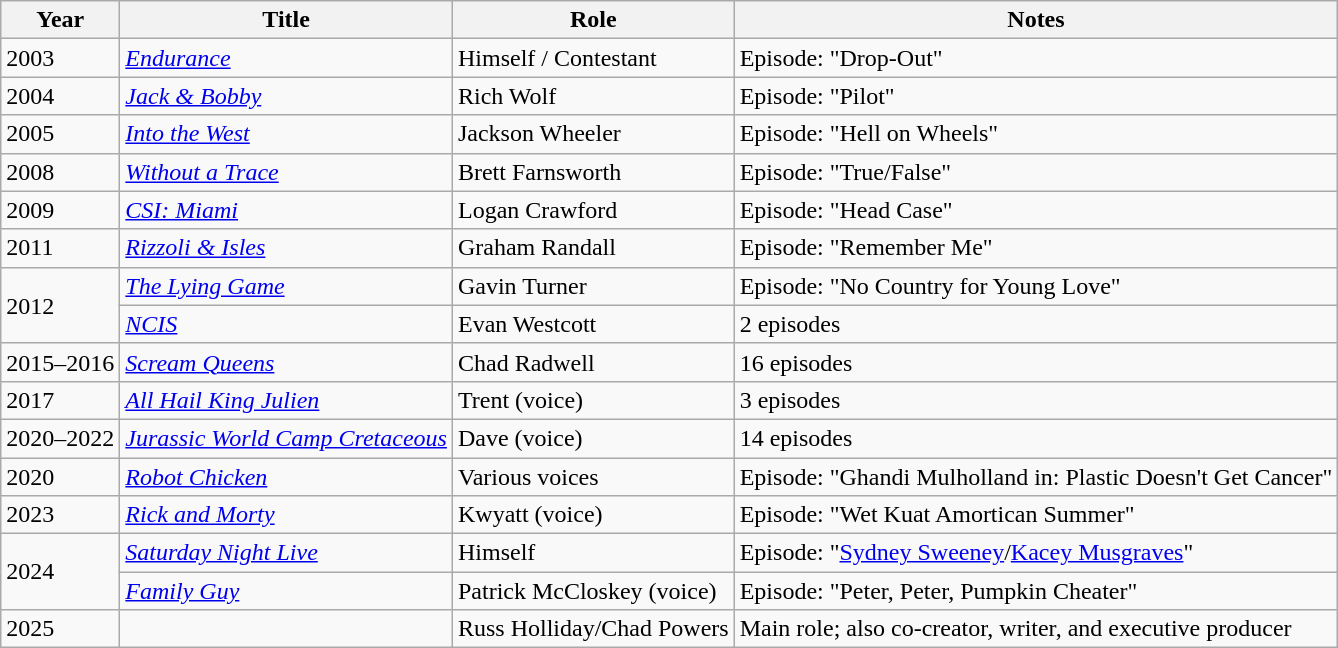<table class="wikitable sortable">
<tr>
<th>Year</th>
<th>Title</th>
<th>Role</th>
<th class="unsortable">Notes</th>
</tr>
<tr>
<td>2003</td>
<td><em><a href='#'>Endurance</a></em></td>
<td>Himself / Contestant</td>
<td>Episode: "Drop-Out"</td>
</tr>
<tr>
<td>2004</td>
<td><em><a href='#'>Jack & Bobby</a></em></td>
<td>Rich Wolf</td>
<td>Episode: "Pilot"</td>
</tr>
<tr>
<td>2005</td>
<td><em><a href='#'>Into the West</a></em></td>
<td>Jackson Wheeler</td>
<td>Episode: "Hell on Wheels"</td>
</tr>
<tr>
<td>2008</td>
<td><em><a href='#'>Without a Trace</a></em></td>
<td>Brett Farnsworth</td>
<td>Episode: "True/False"</td>
</tr>
<tr>
<td>2009</td>
<td><em><a href='#'>CSI: Miami</a></em></td>
<td>Logan Crawford</td>
<td>Episode: "Head Case"</td>
</tr>
<tr>
<td>2011</td>
<td><em><a href='#'>Rizzoli & Isles</a></em></td>
<td>Graham Randall</td>
<td>Episode: "Remember Me"</td>
</tr>
<tr>
<td rowspan=2>2012</td>
<td><em><a href='#'>The Lying Game</a></em></td>
<td>Gavin Turner</td>
<td>Episode: "No Country for Young Love"</td>
</tr>
<tr>
<td><em><a href='#'>NCIS</a></em></td>
<td>Evan Westcott</td>
<td>2 episodes</td>
</tr>
<tr>
<td>2015–2016</td>
<td><em><a href='#'>Scream Queens</a></em></td>
<td>Chad Radwell</td>
<td>16 episodes</td>
</tr>
<tr>
<td>2017</td>
<td><em><a href='#'>All Hail King Julien</a></em></td>
<td>Trent (voice)</td>
<td>3 episodes</td>
</tr>
<tr>
<td>2020–2022</td>
<td><em><a href='#'>Jurassic World Camp Cretaceous</a></em></td>
<td>Dave (voice)</td>
<td>14 episodes</td>
</tr>
<tr>
<td>2020</td>
<td><em><a href='#'>Robot Chicken</a></em></td>
<td>Various voices</td>
<td>Episode: "Ghandi Mulholland in: Plastic Doesn't Get Cancer"</td>
</tr>
<tr>
<td>2023</td>
<td><em><a href='#'>Rick and Morty</a></em></td>
<td>Kwyatt (voice)</td>
<td>Episode: "Wet Kuat Amortican Summer"</td>
</tr>
<tr>
<td rowspan=2>2024</td>
<td><em><a href='#'>Saturday Night Live</a></em></td>
<td>Himself</td>
<td>Episode: "<a href='#'>Sydney Sweeney</a>/<a href='#'>Kacey Musgraves</a>"</td>
</tr>
<tr>
<td><em><a href='#'>Family Guy</a></em></td>
<td>Patrick McCloskey (voice)</td>
<td>Episode: "Peter, Peter, Pumpkin Cheater"</td>
</tr>
<tr>
<td>2025</td>
<td></td>
<td>Russ Holliday/Chad Powers</td>
<td>Main role; also co-creator, writer, and executive producer</td>
</tr>
</table>
